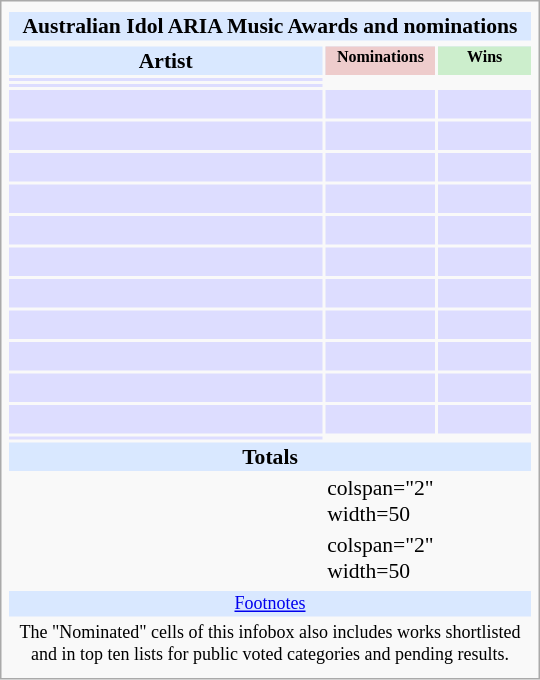<table class="infobox" style="width: 25em; text-align: left; font-size: 90%; vertical-align: middle;">
<tr>
</tr>
<tr bgcolor=#D9E8FF>
<td colspan="3" style="text-align:center;"><strong>Australian Idol ARIA Music Awards and nominations</strong></td>
</tr>
<tr>
</tr>
<tr bgcolor=#D9E8FF style="text-align:center;">
<th style="vertical-align: middle;"><strong>Artist</strong></th>
<td style="background:#eecccc; font-size:8pt;" width="60px"><strong>Nominations</strong></td>
<td style="background:#cceecc; font-size:8pt;" width="60px"><strong>Wins</strong></td>
</tr>
<tr bgcolor="ddddff">
<td align="center"></td>
</tr>
<tr bgcolor=#ddddff>
<td align="center"></td>
</tr>
<tr bgcolor="ddddff">
<td align="center"><br></td>
<td></td>
<td></td>
</tr>
<tr bgcolor=#ddddff>
<td align="center"><br></td>
<td></td>
<td></td>
</tr>
<tr bgcolor="ddddff">
<td align="center"><br></td>
<td></td>
<td></td>
</tr>
<tr bgcolor="ddddff">
<td align="center"><br></td>
<td></td>
<td></td>
</tr>
<tr bgcolor="ddddff">
<td align="center"><br></td>
<td></td>
<td></td>
</tr>
<tr bgcolor="ddddff">
<td align="center"><br></td>
<td></td>
<td></td>
</tr>
<tr bgcolor="ddddff">
<td align="center"><br></td>
<td></td>
<td></td>
</tr>
<tr bgcolor="ddddff">
<td align="center"><br></td>
<td></td>
<td></td>
</tr>
<tr bgcolor="ddddff">
<td align="center"><br></td>
<td></td>
<td></td>
</tr>
<tr bgcolor=#ddddff>
<td align="center"><br></td>
<td></td>
<td></td>
</tr>
<tr bgcolor="ddddff">
<td align="center"><br></td>
<td></td>
<td></td>
</tr>
<tr bgcolor="ddddff">
<td align="center"></td>
</tr>
<tr bgcolor=#D9E8FF>
<td colspan="3" style="text-align:center;"><strong>Totals</strong></td>
</tr>
<tr>
<td></td>
<td>colspan="2" width=50 </td>
</tr>
<tr>
<td></td>
<td>colspan="2" width=50 </td>
</tr>
<tr>
</tr>
<tr bgcolor=#D9E8FF>
<td colspan="3" style="font-size: smaller; text-align:center;"><a href='#'>Footnotes</a></td>
</tr>
<tr>
<td colspan="3" style="font-size: smaller; text-align:center;">The "Nominated" cells of this infobox also includes works shortlisted and in top ten lists for public voted categories and pending results.</td>
</tr>
<tr>
</tr>
</table>
